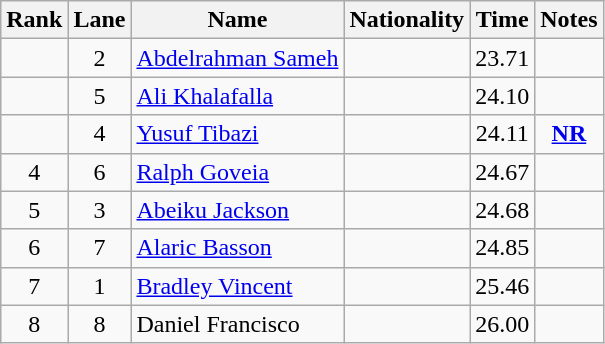<table class="wikitable sortable" style="text-align:center">
<tr>
<th>Rank</th>
<th>Lane</th>
<th>Name</th>
<th>Nationality</th>
<th>Time</th>
<th>Notes</th>
</tr>
<tr>
<td></td>
<td>2</td>
<td align=left><a href='#'>Abdelrahman Sameh</a></td>
<td align=left></td>
<td>23.71</td>
<td></td>
</tr>
<tr>
<td></td>
<td>5</td>
<td align=left><a href='#'>Ali Khalafalla</a></td>
<td align=left></td>
<td>24.10</td>
<td></td>
</tr>
<tr>
<td></td>
<td>4</td>
<td align=left><a href='#'>Yusuf Tibazi</a></td>
<td align=left></td>
<td>24.11</td>
<td><strong><a href='#'>NR</a></strong></td>
</tr>
<tr>
<td>4</td>
<td>6</td>
<td align=left><a href='#'>Ralph Goveia</a></td>
<td align=left></td>
<td>24.67</td>
<td></td>
</tr>
<tr>
<td>5</td>
<td>3</td>
<td align=left><a href='#'>Abeiku Jackson</a></td>
<td align=left></td>
<td>24.68</td>
<td></td>
</tr>
<tr>
<td>6</td>
<td>7</td>
<td align=left><a href='#'>Alaric Basson</a></td>
<td align=left></td>
<td>24.85</td>
<td></td>
</tr>
<tr>
<td>7</td>
<td>1</td>
<td align=left><a href='#'>Bradley Vincent</a></td>
<td align=left></td>
<td>25.46</td>
<td></td>
</tr>
<tr>
<td>8</td>
<td>8</td>
<td align=left>Daniel Francisco</td>
<td align=left></td>
<td>26.00</td>
<td></td>
</tr>
</table>
